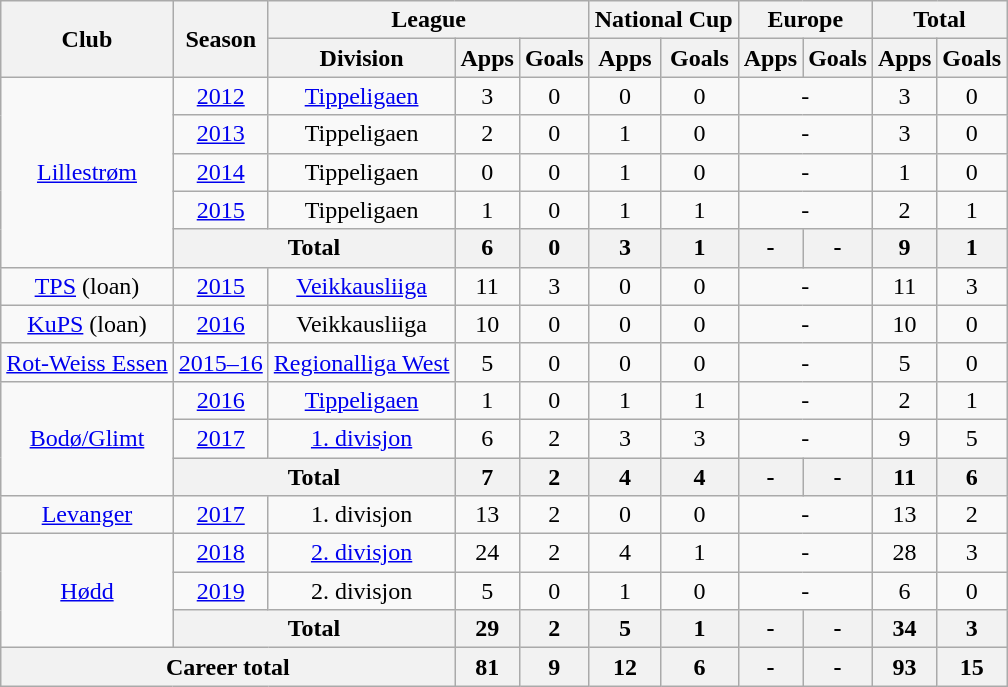<table class="wikitable" style="text-align: center;">
<tr>
<th rowspan="2">Club</th>
<th rowspan="2">Season</th>
<th colspan="3">League</th>
<th colspan="2">National Cup</th>
<th colspan="2">Europe</th>
<th colspan="2">Total</th>
</tr>
<tr>
<th>Division</th>
<th>Apps</th>
<th>Goals</th>
<th>Apps</th>
<th>Goals</th>
<th>Apps</th>
<th>Goals</th>
<th>Apps</th>
<th>Goals</th>
</tr>
<tr>
<td rowspan="5"><a href='#'>Lillestrøm</a></td>
<td><a href='#'>2012</a></td>
<td><a href='#'>Tippeligaen</a></td>
<td>3</td>
<td>0</td>
<td>0</td>
<td>0</td>
<td colspan="2">-</td>
<td>3</td>
<td>0</td>
</tr>
<tr>
<td><a href='#'>2013</a></td>
<td>Tippeligaen</td>
<td>2</td>
<td>0</td>
<td>1</td>
<td>0</td>
<td colspan="2">-</td>
<td>3</td>
<td>0</td>
</tr>
<tr>
<td><a href='#'>2014</a></td>
<td>Tippeligaen</td>
<td>0</td>
<td>0</td>
<td>1</td>
<td>0</td>
<td colspan="2">-</td>
<td>1</td>
<td>0</td>
</tr>
<tr>
<td><a href='#'>2015</a></td>
<td>Tippeligaen</td>
<td>1</td>
<td>0</td>
<td>1</td>
<td>1</td>
<td colspan="2">-</td>
<td>2</td>
<td>1</td>
</tr>
<tr>
<th colspan="2">Total</th>
<th>6</th>
<th>0</th>
<th>3</th>
<th>1</th>
<th>-</th>
<th>-</th>
<th>9</th>
<th>1</th>
</tr>
<tr>
<td><a href='#'>TPS</a> (loan)</td>
<td><a href='#'>2015</a></td>
<td rowspan="1"><a href='#'>Veikkausliiga</a></td>
<td>11</td>
<td>3</td>
<td>0</td>
<td>0</td>
<td colspan="2">-</td>
<td>11</td>
<td>3</td>
</tr>
<tr>
<td><a href='#'>KuPS</a> (loan)</td>
<td><a href='#'>2016</a></td>
<td rowspan="1">Veikkausliiga</td>
<td>10</td>
<td>0</td>
<td>0</td>
<td>0</td>
<td colspan="2">-</td>
<td>10</td>
<td>0</td>
</tr>
<tr>
<td><a href='#'>Rot-Weiss Essen</a></td>
<td><a href='#'>2015–16</a></td>
<td rowspan="1"><a href='#'>Regionalliga West</a></td>
<td>5</td>
<td>0</td>
<td>0</td>
<td>0</td>
<td colspan="2">-</td>
<td>5</td>
<td>0</td>
</tr>
<tr>
<td rowspan="3"><a href='#'>Bodø/Glimt</a></td>
<td><a href='#'>2016</a></td>
<td rowspan="1"><a href='#'>Tippeligaen</a></td>
<td>1</td>
<td>0</td>
<td>1</td>
<td>1</td>
<td colspan="2">-</td>
<td>2</td>
<td>1</td>
</tr>
<tr>
<td><a href='#'>2017</a></td>
<td rowspan="1"><a href='#'>1. divisjon</a></td>
<td>6</td>
<td>2</td>
<td>3</td>
<td>3</td>
<td colspan="2">-</td>
<td>9</td>
<td>5</td>
</tr>
<tr>
<th colspan="2">Total</th>
<th>7</th>
<th>2</th>
<th>4</th>
<th>4</th>
<th>-</th>
<th>-</th>
<th>11</th>
<th>6</th>
</tr>
<tr>
<td><a href='#'>Levanger</a></td>
<td><a href='#'>2017</a></td>
<td>1. divisjon</td>
<td>13</td>
<td>2</td>
<td>0</td>
<td>0</td>
<td colspan="2">-</td>
<td>13</td>
<td>2</td>
</tr>
<tr>
<td rowspan="3"><a href='#'>Hødd</a></td>
<td><a href='#'>2018</a></td>
<td><a href='#'>2. divisjon</a></td>
<td>24</td>
<td>2</td>
<td>4</td>
<td>1</td>
<td colspan="2">-</td>
<td>28</td>
<td>3</td>
</tr>
<tr>
<td><a href='#'>2019</a></td>
<td>2. divisjon</td>
<td>5</td>
<td>0</td>
<td>1</td>
<td>0</td>
<td colspan="2">-</td>
<td>6</td>
<td>0</td>
</tr>
<tr>
<th colspan="2">Total</th>
<th>29</th>
<th>2</th>
<th>5</th>
<th>1</th>
<th>-</th>
<th>-</th>
<th>34</th>
<th>3</th>
</tr>
<tr>
<th colspan="3">Career total</th>
<th>81</th>
<th>9</th>
<th>12</th>
<th>6</th>
<th>-</th>
<th>-</th>
<th>93</th>
<th>15</th>
</tr>
</table>
